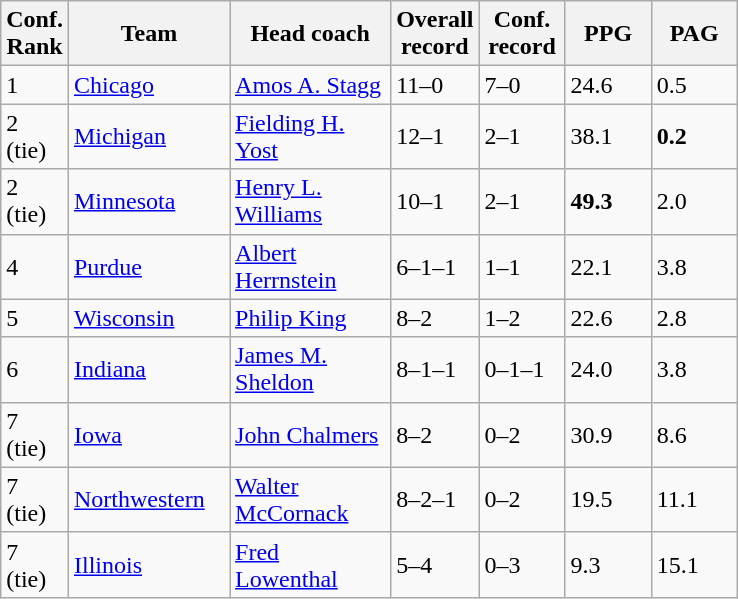<table class="sortable wikitable">
<tr>
<th width="25">Conf. Rank</th>
<th width="100">Team</th>
<th width="100">Head coach</th>
<th width="50">Overall record</th>
<th width="50">Conf. record</th>
<th width="50">PPG</th>
<th width="50">PAG</th>
</tr>
<tr align="left" bgcolor="">
<td>1</td>
<td><a href='#'>Chicago</a></td>
<td><a href='#'>Amos A. Stagg</a></td>
<td>11–0</td>
<td>7–0</td>
<td>24.6</td>
<td>0.5</td>
</tr>
<tr align="left" bgcolor="">
<td>2 (tie)</td>
<td><a href='#'>Michigan</a></td>
<td><a href='#'>Fielding H. Yost</a></td>
<td>12–1</td>
<td>2–1</td>
<td>38.1</td>
<td><strong>0.2</strong></td>
</tr>
<tr align="left" bgcolor="">
<td>2 (tie)</td>
<td><a href='#'>Minnesota</a></td>
<td><a href='#'>Henry L. Williams</a></td>
<td>10–1</td>
<td>2–1</td>
<td><strong>49.3</strong></td>
<td>2.0</td>
</tr>
<tr align="left" bgcolor="">
<td>4</td>
<td><a href='#'>Purdue</a></td>
<td><a href='#'>Albert Herrnstein</a></td>
<td>6–1–1</td>
<td>1–1</td>
<td>22.1</td>
<td>3.8</td>
</tr>
<tr align="left" bgcolor="">
<td>5</td>
<td><a href='#'>Wisconsin</a></td>
<td><a href='#'>Philip King</a></td>
<td>8–2</td>
<td>1–2</td>
<td>22.6</td>
<td>2.8</td>
</tr>
<tr align="left" bgcolor="">
<td>6</td>
<td><a href='#'>Indiana</a></td>
<td><a href='#'>James M. Sheldon</a></td>
<td>8–1–1</td>
<td>0–1–1</td>
<td>24.0</td>
<td>3.8</td>
</tr>
<tr align="left" bgcolor="">
<td>7 (tie)</td>
<td><a href='#'>Iowa</a></td>
<td><a href='#'>John Chalmers</a></td>
<td>8–2</td>
<td>0–2</td>
<td>30.9</td>
<td>8.6</td>
</tr>
<tr align="left" bgcolor="">
<td>7 (tie)</td>
<td><a href='#'>Northwestern</a></td>
<td><a href='#'>Walter McCornack</a></td>
<td>8–2–1</td>
<td>0–2</td>
<td>19.5</td>
<td>11.1</td>
</tr>
<tr align="left" bgcolor="">
<td>7 (tie)</td>
<td><a href='#'>Illinois</a></td>
<td><a href='#'>Fred Lowenthal</a></td>
<td>5–4</td>
<td>0–3</td>
<td>9.3</td>
<td>15.1</td>
</tr>
</table>
